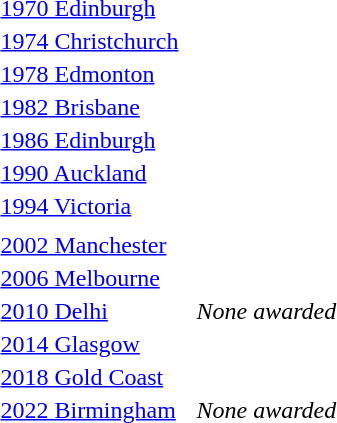<table>
<tr>
<td><a href='#'>1970 Edinburgh</a></td>
<td></td>
<td></td>
<td></td>
</tr>
<tr>
<td><a href='#'>1974 Christchurch</a></td>
<td></td>
<td></td>
<td></td>
</tr>
<tr>
<td><a href='#'>1978 Edmonton</a></td>
<td></td>
<td></td>
<td></td>
</tr>
<tr>
<td><a href='#'>1982 Brisbane</a></td>
<td></td>
<td></td>
<td></td>
</tr>
<tr>
<td><a href='#'>1986 Edinburgh</a></td>
<td></td>
<td></td>
<td></td>
</tr>
<tr>
<td><a href='#'>1990 Auckland</a></td>
<td></td>
<td></td>
<td></td>
</tr>
<tr>
<td><a href='#'>1994 Victoria</a></td>
<td></td>
<td></td>
<td></td>
</tr>
<tr>
<td></td>
<td></td>
<td></td>
<td></td>
</tr>
<tr>
<td><a href='#'>2002 Manchester</a></td>
<td></td>
<td></td>
<td></td>
</tr>
<tr>
<td><a href='#'>2006 Melbourne</a><br></td>
<td></td>
<td></td>
<td></td>
</tr>
<tr>
<td><a href='#'>2010 Delhi</a><br></td>
<td></td>
<td><br></td>
<td><em>None awarded</em></td>
</tr>
<tr>
<td><a href='#'>2014 Glasgow</a><br></td>
<td></td>
<td></td>
<td></td>
</tr>
<tr>
<td><a href='#'>2018 Gold Coast</a><br></td>
<td></td>
<td></td>
<td></td>
</tr>
<tr>
<td><a href='#'>2022 Birmingham</a><br></td>
<td></td>
<td><br></td>
<td><em>None awarded</em></td>
</tr>
</table>
